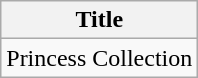<table class="wikitable">
<tr>
<th>Title</th>
</tr>
<tr>
<td>Princess Collection</td>
</tr>
</table>
